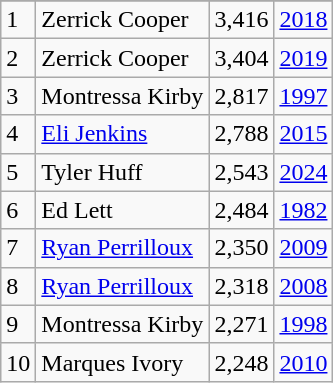<table class="wikitable">
<tr>
</tr>
<tr>
<td>1</td>
<td>Zerrick Cooper</td>
<td>3,416</td>
<td><a href='#'>2018</a></td>
</tr>
<tr>
<td>2</td>
<td>Zerrick Cooper</td>
<td>3,404</td>
<td><a href='#'>2019</a></td>
</tr>
<tr>
<td>3</td>
<td>Montressa Kirby</td>
<td>2,817</td>
<td><a href='#'>1997</a></td>
</tr>
<tr>
<td>4</td>
<td><a href='#'>Eli Jenkins</a></td>
<td>2,788</td>
<td><a href='#'>2015</a></td>
</tr>
<tr>
<td>5</td>
<td>Tyler Huff</td>
<td>2,543</td>
<td><a href='#'>2024</a></td>
</tr>
<tr>
<td>6</td>
<td>Ed Lett</td>
<td>2,484</td>
<td><a href='#'>1982</a></td>
</tr>
<tr>
<td>7</td>
<td><a href='#'>Ryan Perrilloux</a></td>
<td>2,350</td>
<td><a href='#'>2009</a></td>
</tr>
<tr>
<td>8</td>
<td><a href='#'>Ryan Perrilloux</a></td>
<td>2,318</td>
<td><a href='#'>2008</a></td>
</tr>
<tr>
<td>9</td>
<td>Montressa Kirby</td>
<td>2,271</td>
<td><a href='#'>1998</a></td>
</tr>
<tr>
<td>10</td>
<td>Marques Ivory</td>
<td>2,248</td>
<td><a href='#'>2010</a></td>
</tr>
</table>
